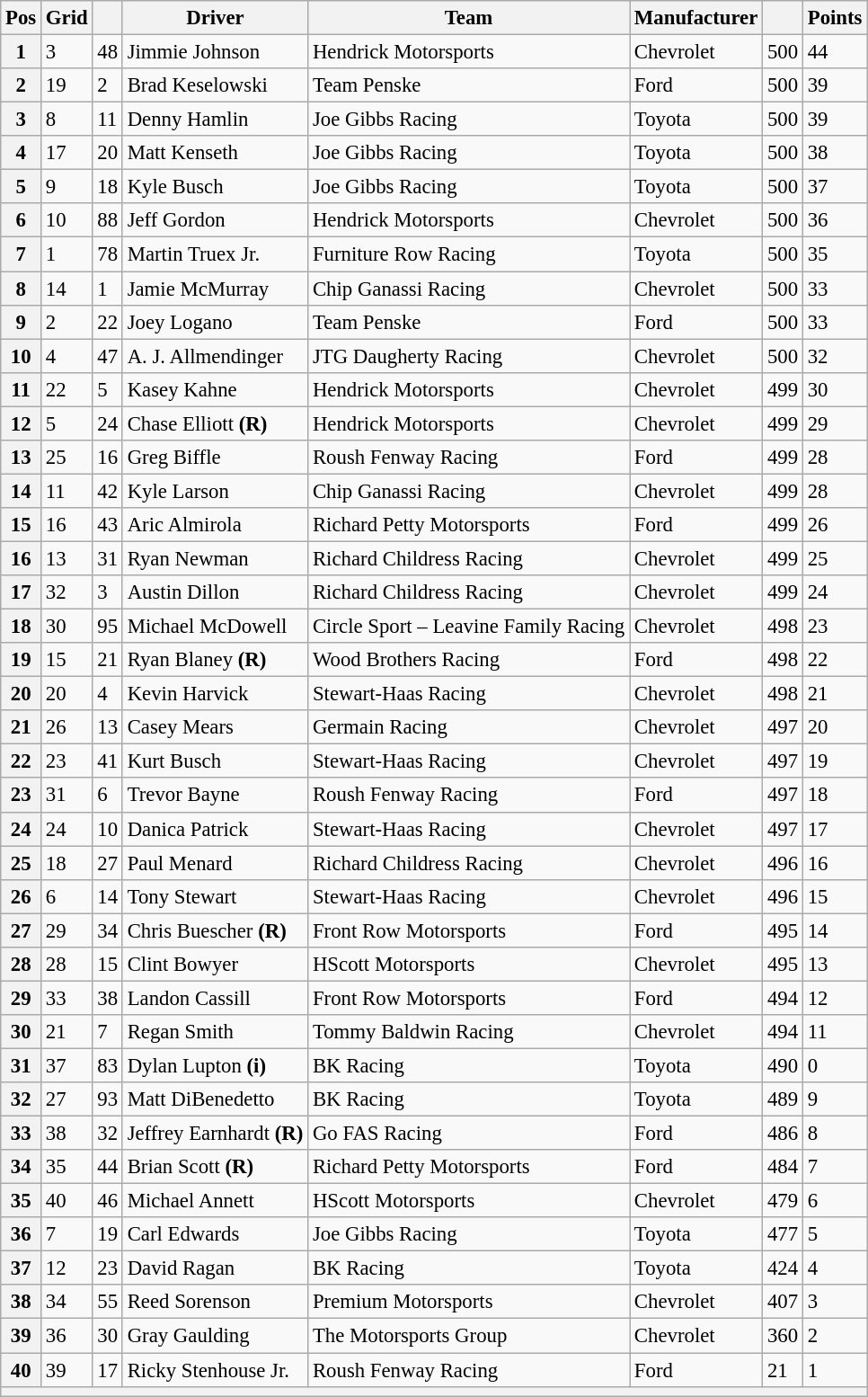<table class="wikitable" style="font-size:95%">
<tr>
<th>Pos</th>
<th>Grid</th>
<th></th>
<th>Driver</th>
<th>Team</th>
<th>Manufacturer</th>
<th></th>
<th>Points</th>
</tr>
<tr>
<th>1</th>
<td>3</td>
<td>48</td>
<td>Jimmie Johnson</td>
<td>Hendrick Motorsports</td>
<td>Chevrolet</td>
<td>500</td>
<td>44</td>
</tr>
<tr>
<th>2</th>
<td>19</td>
<td>2</td>
<td>Brad Keselowski</td>
<td>Team Penske</td>
<td>Ford</td>
<td>500</td>
<td>39</td>
</tr>
<tr>
<th>3</th>
<td>8</td>
<td>11</td>
<td>Denny Hamlin</td>
<td>Joe Gibbs Racing</td>
<td>Toyota</td>
<td>500</td>
<td>39</td>
</tr>
<tr>
<th>4</th>
<td>17</td>
<td>20</td>
<td>Matt Kenseth</td>
<td>Joe Gibbs Racing</td>
<td>Toyota</td>
<td>500</td>
<td>38</td>
</tr>
<tr>
<th>5</th>
<td>9</td>
<td>18</td>
<td>Kyle Busch</td>
<td>Joe Gibbs Racing</td>
<td>Toyota</td>
<td>500</td>
<td>37</td>
</tr>
<tr>
<th>6</th>
<td>10</td>
<td>88</td>
<td>Jeff Gordon</td>
<td>Hendrick Motorsports</td>
<td>Chevrolet</td>
<td>500</td>
<td>36</td>
</tr>
<tr>
<th>7</th>
<td>1</td>
<td>78</td>
<td>Martin Truex Jr.</td>
<td>Furniture Row Racing</td>
<td>Toyota</td>
<td>500</td>
<td>35</td>
</tr>
<tr>
<th>8</th>
<td>14</td>
<td>1</td>
<td>Jamie McMurray</td>
<td>Chip Ganassi Racing</td>
<td>Chevrolet</td>
<td>500</td>
<td>33</td>
</tr>
<tr>
<th>9</th>
<td>2</td>
<td>22</td>
<td>Joey Logano</td>
<td>Team Penske</td>
<td>Ford</td>
<td>500</td>
<td>33</td>
</tr>
<tr>
<th>10</th>
<td>4</td>
<td>47</td>
<td>A. J. Allmendinger</td>
<td>JTG Daugherty Racing</td>
<td>Chevrolet</td>
<td>500</td>
<td>32</td>
</tr>
<tr>
<th>11</th>
<td>22</td>
<td>5</td>
<td>Kasey Kahne</td>
<td>Hendrick Motorsports</td>
<td>Chevrolet</td>
<td>499</td>
<td>30</td>
</tr>
<tr>
<th>12</th>
<td>5</td>
<td>24</td>
<td>Chase Elliott <strong>(R)</strong></td>
<td>Hendrick Motorsports</td>
<td>Chevrolet</td>
<td>499</td>
<td>29</td>
</tr>
<tr>
<th>13</th>
<td>25</td>
<td>16</td>
<td>Greg Biffle</td>
<td>Roush Fenway Racing</td>
<td>Ford</td>
<td>499</td>
<td>28</td>
</tr>
<tr>
<th>14</th>
<td>11</td>
<td>42</td>
<td>Kyle Larson</td>
<td>Chip Ganassi Racing</td>
<td>Chevrolet</td>
<td>499</td>
<td>28</td>
</tr>
<tr>
<th>15</th>
<td>16</td>
<td>43</td>
<td>Aric Almirola</td>
<td>Richard Petty Motorsports</td>
<td>Ford</td>
<td>499</td>
<td>26</td>
</tr>
<tr>
<th>16</th>
<td>13</td>
<td>31</td>
<td>Ryan Newman</td>
<td>Richard Childress Racing</td>
<td>Chevrolet</td>
<td>499</td>
<td>25</td>
</tr>
<tr>
<th>17</th>
<td>32</td>
<td>3</td>
<td>Austin Dillon</td>
<td>Richard Childress Racing</td>
<td>Chevrolet</td>
<td>499</td>
<td>24</td>
</tr>
<tr>
<th>18</th>
<td>30</td>
<td>95</td>
<td>Michael McDowell</td>
<td>Circle Sport – Leavine Family Racing</td>
<td>Chevrolet</td>
<td>498</td>
<td>23</td>
</tr>
<tr>
<th>19</th>
<td>15</td>
<td>21</td>
<td>Ryan Blaney <strong>(R)</strong></td>
<td>Wood Brothers Racing</td>
<td>Ford</td>
<td>498</td>
<td>22</td>
</tr>
<tr>
<th>20</th>
<td>20</td>
<td>4</td>
<td>Kevin Harvick</td>
<td>Stewart-Haas Racing</td>
<td>Chevrolet</td>
<td>498</td>
<td>21</td>
</tr>
<tr>
<th>21</th>
<td>26</td>
<td>13</td>
<td>Casey Mears</td>
<td>Germain Racing</td>
<td>Chevrolet</td>
<td>497</td>
<td>20</td>
</tr>
<tr>
<th>22</th>
<td>23</td>
<td>41</td>
<td>Kurt Busch</td>
<td>Stewart-Haas Racing</td>
<td>Chevrolet</td>
<td>497</td>
<td>19</td>
</tr>
<tr>
<th>23</th>
<td>31</td>
<td>6</td>
<td>Trevor Bayne</td>
<td>Roush Fenway Racing</td>
<td>Ford</td>
<td>497</td>
<td>18</td>
</tr>
<tr>
<th>24</th>
<td>24</td>
<td>10</td>
<td>Danica Patrick</td>
<td>Stewart-Haas Racing</td>
<td>Chevrolet</td>
<td>497</td>
<td>17</td>
</tr>
<tr>
<th>25</th>
<td>18</td>
<td>27</td>
<td>Paul Menard</td>
<td>Richard Childress Racing</td>
<td>Chevrolet</td>
<td>496</td>
<td>16</td>
</tr>
<tr>
<th>26</th>
<td>6</td>
<td>14</td>
<td>Tony Stewart</td>
<td>Stewart-Haas Racing</td>
<td>Chevrolet</td>
<td>496</td>
<td>15</td>
</tr>
<tr>
<th>27</th>
<td>29</td>
<td>34</td>
<td>Chris Buescher <strong>(R)</strong></td>
<td>Front Row Motorsports</td>
<td>Ford</td>
<td>495</td>
<td>14</td>
</tr>
<tr>
<th>28</th>
<td>28</td>
<td>15</td>
<td>Clint Bowyer</td>
<td>HScott Motorsports</td>
<td>Chevrolet</td>
<td>495</td>
<td>13</td>
</tr>
<tr>
<th>29</th>
<td>33</td>
<td>38</td>
<td>Landon Cassill</td>
<td>Front Row Motorsports</td>
<td>Ford</td>
<td>494</td>
<td>12</td>
</tr>
<tr>
<th>30</th>
<td>21</td>
<td>7</td>
<td>Regan Smith</td>
<td>Tommy Baldwin Racing</td>
<td>Chevrolet</td>
<td>494</td>
<td>11</td>
</tr>
<tr>
<th>31</th>
<td>37</td>
<td>83</td>
<td>Dylan Lupton <strong>(i)</strong></td>
<td>BK Racing</td>
<td>Toyota</td>
<td>490</td>
<td>0</td>
</tr>
<tr>
<th>32</th>
<td>27</td>
<td>93</td>
<td>Matt DiBenedetto</td>
<td>BK Racing</td>
<td>Toyota</td>
<td>489</td>
<td>9</td>
</tr>
<tr>
<th>33</th>
<td>38</td>
<td>32</td>
<td>Jeffrey Earnhardt <strong>(R)</strong></td>
<td>Go FAS Racing</td>
<td>Ford</td>
<td>486</td>
<td>8</td>
</tr>
<tr>
<th>34</th>
<td>35</td>
<td>44</td>
<td>Brian Scott <strong>(R)</strong></td>
<td>Richard Petty Motorsports</td>
<td>Ford</td>
<td>484</td>
<td>7</td>
</tr>
<tr>
<th>35</th>
<td>40</td>
<td>46</td>
<td>Michael Annett</td>
<td>HScott Motorsports</td>
<td>Chevrolet</td>
<td>479</td>
<td>6</td>
</tr>
<tr>
<th>36</th>
<td>7</td>
<td>19</td>
<td>Carl Edwards</td>
<td>Joe Gibbs Racing</td>
<td>Toyota</td>
<td>477</td>
<td>5</td>
</tr>
<tr>
<th>37</th>
<td>12</td>
<td>23</td>
<td>David Ragan</td>
<td>BK Racing</td>
<td>Toyota</td>
<td>424</td>
<td>4</td>
</tr>
<tr>
<th>38</th>
<td>34</td>
<td>55</td>
<td>Reed Sorenson</td>
<td>Premium Motorsports</td>
<td>Chevrolet</td>
<td>407</td>
<td>3</td>
</tr>
<tr>
<th>39</th>
<td>36</td>
<td>30</td>
<td>Gray Gaulding</td>
<td>The Motorsports Group</td>
<td>Chevrolet</td>
<td>360</td>
<td>2</td>
</tr>
<tr>
<th>40</th>
<td>39</td>
<td>17</td>
<td>Ricky Stenhouse Jr.</td>
<td>Roush Fenway Racing</td>
<td>Ford</td>
<td>21</td>
<td>1</td>
</tr>
<tr>
<th colspan="8"></th>
</tr>
</table>
